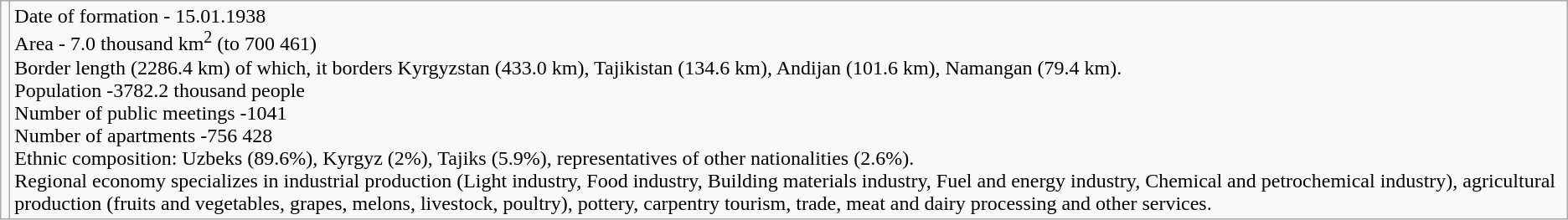<table class="wikitable">
<tr>
<td></td>
<td>Date of formation - 15.01.1938<br>Area - 7.0 thousand km<sup>2</sup> (to 700 461)<br>Border length (2286.4 km) of which, it borders Kyrgyzstan (433.0 km), Tajikistan (134.6 km), Andijan (101.6 km), Namangan  (79.4 km).<br>Population -3782.2 thousand people<br>Number of public meetings -1041<br>Number of apartments -756 428<br>Ethnic composition: Uzbeks (89.6%), Kyrgyz (2%),  Tajiks (5.9%), representatives of other nationalities (2.6%).<br>Regional economy specializes in industrial production (Light industry, Food industry, Building materials industry, Fuel and energy industry, Chemical and petrochemical industry), agricultural production (fruits and vegetables,  grapes, melons, livestock, poultry), pottery, carpentry tourism, trade, meat and dairy processing and other services.</td>
</tr>
</table>
